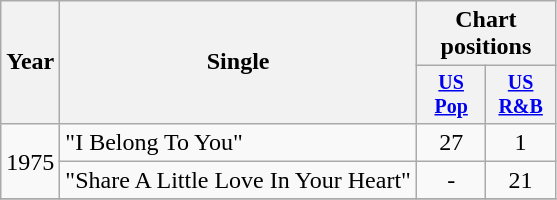<table class="wikitable" style="text-align:center;">
<tr>
<th rowspan="2">Year</th>
<th rowspan="2">Single</th>
<th colspan="2">Chart positions</th>
</tr>
<tr style="font-size:smaller;">
<th width="40"><a href='#'>US<br>Pop</a></th>
<th width="40"><a href='#'>US<br>R&B</a></th>
</tr>
<tr>
<td rowspan="2">1975</td>
<td align="left">"I Belong To You"</td>
<td>27</td>
<td>1</td>
</tr>
<tr>
<td align="left">"Share A Little Love In Your Heart"</td>
<td>-</td>
<td>21</td>
</tr>
<tr>
</tr>
</table>
